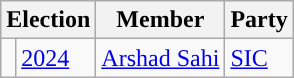<table class="wikitable">
<tr>
<th colspan="2">Election</th>
<th>Member</th>
<th>Party</th>
</tr>
<tr>
<td style="background-color: "></td>
<td><a href='#'>2024</a></td>
<td><a href='#'>Arshad Sahi</a></td>
<td><a href='#'>SIC</a></td>
</tr>
</table>
